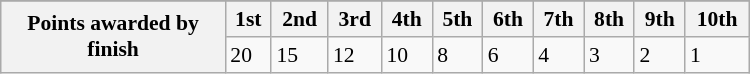<table class="wikitable" width="100%" align=center style="font-size:90%; max-width: 500px;">
<tr>
</tr>
<tr style="background:#efefef;">
<th rowspan=2 width=30%>Points awarded by finish</th>
<th>1st</th>
<th>2nd</th>
<th>3rd</th>
<th>4th</th>
<th>5th</th>
<th>6th</th>
<th>7th</th>
<th>8th</th>
<th>9th</th>
<th>10th</th>
</tr>
<tr>
<td>20</td>
<td>15</td>
<td>12</td>
<td>10</td>
<td>8</td>
<td>6</td>
<td>4</td>
<td>3</td>
<td>2</td>
<td>1</td>
</tr>
</table>
